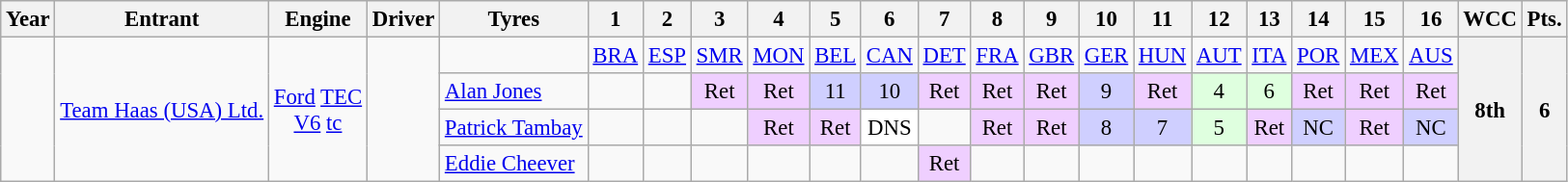<table class="wikitable" style="text-align:center; font-size:95%">
<tr>
<th>Year</th>
<th>Entrant</th>
<th>Engine</th>
<th>Driver</th>
<th>Tyres</th>
<th>1</th>
<th>2</th>
<th>3</th>
<th>4</th>
<th>5</th>
<th>6</th>
<th>7</th>
<th>8</th>
<th>9</th>
<th>10</th>
<th>11</th>
<th>12</th>
<th>13</th>
<th>14</th>
<th>15</th>
<th>16</th>
<th>WCC</th>
<th>Pts.</th>
</tr>
<tr>
<td rowspan="4"></td>
<td rowspan="4"><a href='#'>Team Haas (USA) Ltd.</a></td>
<td rowspan="4"><a href='#'>Ford</a> <a href='#'>TEC</a><br><a href='#'>V6</a> <a href='#'>tc</a></td>
<td rowspan="4"></td>
<td></td>
<td><a href='#'>BRA</a></td>
<td><a href='#'>ESP</a></td>
<td><a href='#'>SMR</a></td>
<td><a href='#'>MON</a></td>
<td><a href='#'>BEL</a></td>
<td><a href='#'>CAN</a></td>
<td><a href='#'>DET</a></td>
<td><a href='#'>FRA</a></td>
<td><a href='#'>GBR</a></td>
<td><a href='#'>GER</a></td>
<td><a href='#'>HUN</a></td>
<td><a href='#'>AUT</a></td>
<td><a href='#'>ITA</a></td>
<td><a href='#'>POR</a></td>
<td><a href='#'>MEX</a></td>
<td><a href='#'>AUS</a></td>
<th rowspan="4">8th</th>
<th rowspan="4">6</th>
</tr>
<tr>
<td align="left"><a href='#'>Alan Jones</a></td>
<td></td>
<td></td>
<td style="background:#efcfff;">Ret</td>
<td style="background:#efcfff;">Ret</td>
<td style="background:#cfcfff;">11</td>
<td style="background:#cfcfff;">10</td>
<td style="background:#efcfff;">Ret</td>
<td style="background:#efcfff;">Ret</td>
<td style="background:#efcfff;">Ret</td>
<td style="background:#cfcfff;">9</td>
<td style="background:#efcfff;">Ret</td>
<td style="background:#dfffdf;">4</td>
<td style="background:#dfffdf;">6</td>
<td style="background:#efcfff;">Ret</td>
<td style="background:#efcfff;">Ret</td>
<td style="background:#efcfff;">Ret</td>
</tr>
<tr>
<td align="left"><a href='#'>Patrick Tambay</a></td>
<td></td>
<td></td>
<td></td>
<td style="background:#efcfff;">Ret</td>
<td style="background:#efcfff;">Ret</td>
<td style="background:#ffffff;">DNS</td>
<td></td>
<td style="background:#efcfff;">Ret</td>
<td style="background:#efcfff;">Ret</td>
<td style="background:#cfcfff;">8</td>
<td style="background:#cfcfff;">7</td>
<td style="background:#dfffdf;">5</td>
<td style="background:#efcfff;">Ret</td>
<td style="background:#cfcfff;">NC</td>
<td style="background:#efcfff;">Ret</td>
<td style="background:#cfcfff;">NC</td>
</tr>
<tr>
<td align="left"><a href='#'>Eddie Cheever</a></td>
<td></td>
<td></td>
<td></td>
<td></td>
<td></td>
<td></td>
<td style="background:#efcfff;">Ret</td>
<td></td>
<td></td>
<td></td>
<td></td>
<td></td>
<td></td>
<td></td>
<td></td>
<td></td>
</tr>
</table>
